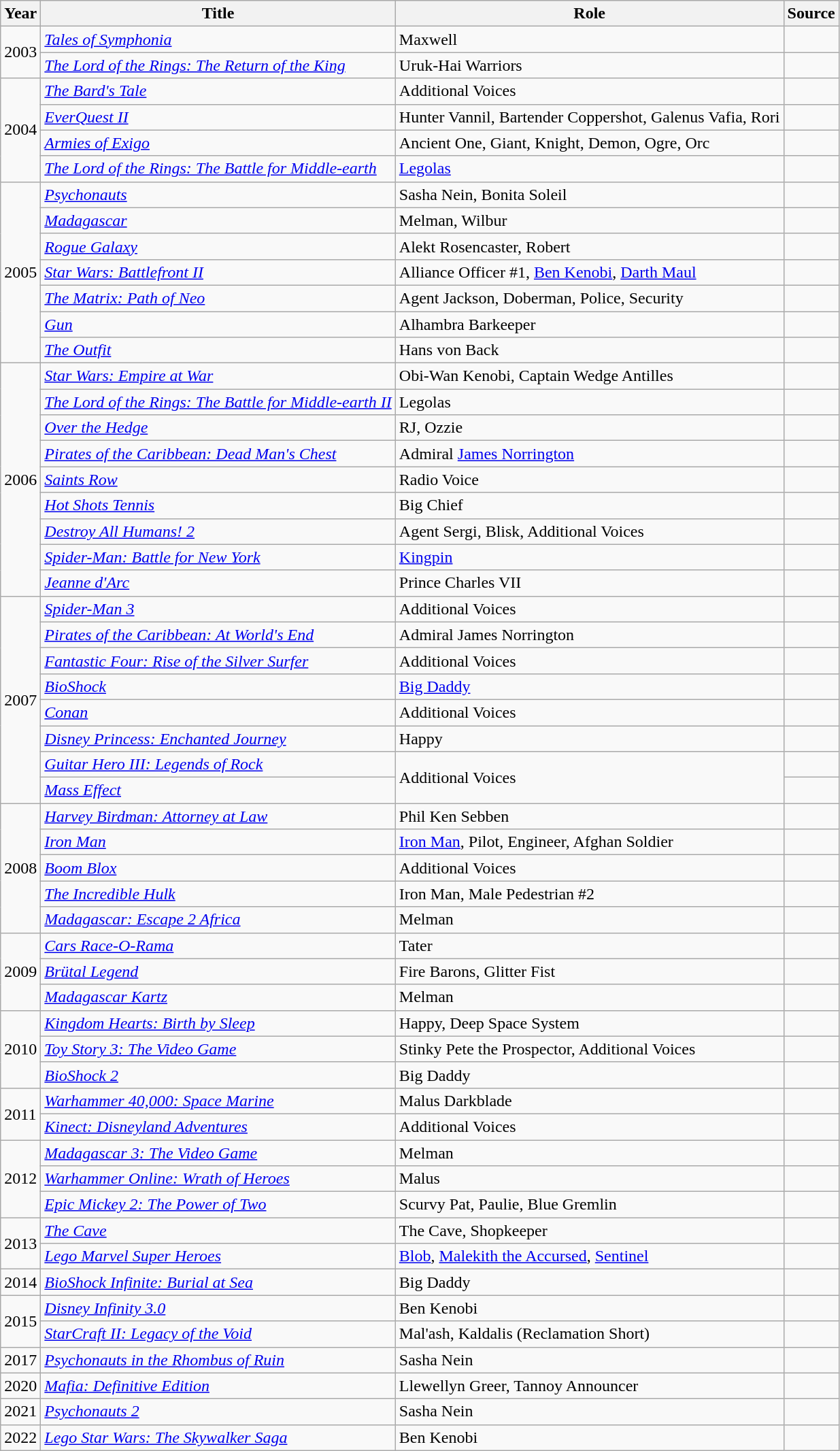<table class="wikitable sortable">
<tr>
<th>Year</th>
<th>Title</th>
<th>Role</th>
<th>Source</th>
</tr>
<tr>
<td rowspan="2">2003</td>
<td><em><a href='#'>Tales of Symphonia</a></em></td>
<td>Maxwell</td>
<td></td>
</tr>
<tr>
<td><em><a href='#'>The Lord of the Rings: The Return of the King</a></em></td>
<td>Uruk-Hai Warriors</td>
<td></td>
</tr>
<tr>
<td rowspan="4">2004</td>
<td><em><a href='#'>The Bard's Tale</a></em></td>
<td>Additional Voices</td>
<td></td>
</tr>
<tr>
<td><em><a href='#'>EverQuest II</a></em></td>
<td>Hunter Vannil, Bartender Coppershot, Galenus Vafia, Rori</td>
<td></td>
</tr>
<tr>
<td><em><a href='#'>Armies of Exigo</a></em></td>
<td>Ancient One, Giant, Knight, Demon, Ogre, Orc</td>
<td></td>
</tr>
<tr>
<td><em><a href='#'>The Lord of the Rings: The Battle for Middle-earth</a></em></td>
<td><a href='#'>Legolas</a></td>
<td></td>
</tr>
<tr>
<td rowspan="7">2005</td>
<td><em><a href='#'>Psychonauts</a></em></td>
<td>Sasha Nein, Bonita Soleil</td>
<td></td>
</tr>
<tr>
<td><em><a href='#'>Madagascar</a></em></td>
<td>Melman, Wilbur</td>
<td></td>
</tr>
<tr>
<td><em><a href='#'>Rogue Galaxy</a></em></td>
<td>Alekt Rosencaster, Robert</td>
<td></td>
</tr>
<tr>
<td><em><a href='#'>Star Wars: Battlefront II</a></em></td>
<td>Alliance Officer #1, <a href='#'>Ben Kenobi</a>, <a href='#'>Darth Maul</a></td>
<td></td>
</tr>
<tr>
<td><em><a href='#'>The Matrix: Path of Neo</a></em></td>
<td>Agent Jackson, Doberman, Police, Security</td>
<td></td>
</tr>
<tr>
<td><em><a href='#'>Gun</a></em></td>
<td>Alhambra Barkeeper</td>
<td></td>
</tr>
<tr>
<td><em><a href='#'>The Outfit</a></em></td>
<td>Hans von Back</td>
<td></td>
</tr>
<tr>
<td rowspan="9">2006</td>
<td><em><a href='#'>Star Wars: Empire at War</a></em></td>
<td>Obi-Wan Kenobi, Captain Wedge Antilles</td>
<td></td>
</tr>
<tr>
<td><em><a href='#'>The Lord of the Rings: The Battle for Middle-earth II</a></em></td>
<td>Legolas</td>
<td></td>
</tr>
<tr>
<td><em><a href='#'>Over the Hedge</a></em></td>
<td>RJ, Ozzie</td>
<td></td>
</tr>
<tr>
<td><em><a href='#'>Pirates of the Caribbean: Dead Man's Chest</a></em></td>
<td>Admiral <a href='#'>James Norrington</a></td>
<td></td>
</tr>
<tr>
<td><em><a href='#'>Saints Row</a></em></td>
<td>Radio Voice</td>
<td></td>
</tr>
<tr>
<td><em><a href='#'>Hot Shots Tennis</a></em></td>
<td>Big Chief</td>
<td></td>
</tr>
<tr>
<td><em><a href='#'>Destroy All Humans! 2</a></em></td>
<td>Agent Sergi, Blisk, Additional Voices</td>
<td></td>
</tr>
<tr>
<td><em><a href='#'>Spider-Man: Battle for New York</a></em></td>
<td><a href='#'>Kingpin</a></td>
<td></td>
</tr>
<tr>
<td><em><a href='#'>Jeanne d'Arc</a></em></td>
<td>Prince Charles VII</td>
<td></td>
</tr>
<tr>
<td rowspan="8">2007</td>
<td><em><a href='#'>Spider-Man 3</a></em></td>
<td>Additional Voices</td>
<td></td>
</tr>
<tr>
<td><em><a href='#'>Pirates of the Caribbean: At World's End</a></em></td>
<td>Admiral James Norrington</td>
<td></td>
</tr>
<tr>
<td><em><a href='#'>Fantastic Four: Rise of the Silver Surfer</a></em></td>
<td>Additional Voices</td>
<td></td>
</tr>
<tr>
<td><em><a href='#'>BioShock</a></em></td>
<td><a href='#'>Big Daddy</a></td>
<td></td>
</tr>
<tr>
<td><em><a href='#'>Conan</a></em></td>
<td>Additional Voices</td>
<td></td>
</tr>
<tr>
<td><em><a href='#'>Disney Princess: Enchanted Journey</a></em></td>
<td>Happy</td>
<td></td>
</tr>
<tr>
<td><em><a href='#'>Guitar Hero III: Legends of Rock</a></em></td>
<td rowspan="2">Additional Voices</td>
<td></td>
</tr>
<tr>
<td><em><a href='#'>Mass Effect</a></em></td>
<td></td>
</tr>
<tr>
<td rowspan="5">2008</td>
<td><em><a href='#'>Harvey Birdman: Attorney at Law</a></em></td>
<td>Phil Ken Sebben</td>
<td></td>
</tr>
<tr>
<td><em><a href='#'>Iron Man</a></em></td>
<td><a href='#'>Iron Man</a>, Pilot, Engineer, Afghan Soldier</td>
<td></td>
</tr>
<tr>
<td><em><a href='#'>Boom Blox</a></em></td>
<td>Additional Voices</td>
<td></td>
</tr>
<tr>
<td><em><a href='#'>The Incredible Hulk</a></em></td>
<td>Iron Man, Male Pedestrian #2</td>
<td></td>
</tr>
<tr>
<td><em><a href='#'>Madagascar: Escape 2 Africa</a></em></td>
<td>Melman</td>
<td></td>
</tr>
<tr>
<td rowspan="3">2009</td>
<td><em><a href='#'>Cars Race-O-Rama</a></em></td>
<td>Tater</td>
<td></td>
</tr>
<tr>
<td><em><a href='#'>Brütal Legend</a></em></td>
<td>Fire Barons, Glitter Fist</td>
<td></td>
</tr>
<tr>
<td><em><a href='#'>Madagascar Kartz</a></em></td>
<td>Melman</td>
<td></td>
</tr>
<tr>
<td rowspan="3">2010</td>
<td><em><a href='#'>Kingdom Hearts: Birth by Sleep</a></em></td>
<td>Happy, Deep Space System</td>
<td></td>
</tr>
<tr>
<td><em><a href='#'>Toy Story 3: The Video Game</a></em></td>
<td>Stinky Pete the Prospector, Additional Voices</td>
<td></td>
</tr>
<tr>
<td><em><a href='#'>BioShock 2</a></em></td>
<td>Big Daddy</td>
<td></td>
</tr>
<tr>
<td rowspan="2">2011</td>
<td><em><a href='#'>Warhammer 40,000: Space Marine</a></em></td>
<td>Malus Darkblade</td>
<td></td>
</tr>
<tr>
<td><em><a href='#'>Kinect: Disneyland Adventures</a></em></td>
<td>Additional Voices</td>
<td></td>
</tr>
<tr>
<td rowspan="3">2012</td>
<td><em><a href='#'>Madagascar 3: The Video Game</a></em></td>
<td>Melman</td>
<td></td>
</tr>
<tr>
<td><em><a href='#'>Warhammer Online: Wrath of Heroes</a></em></td>
<td>Malus</td>
<td></td>
</tr>
<tr>
<td><em><a href='#'>Epic Mickey 2: The Power of Two</a></em></td>
<td>Scurvy Pat, Paulie, Blue Gremlin</td>
<td></td>
</tr>
<tr>
<td rowspan="2">2013</td>
<td><em><a href='#'>The Cave</a></em></td>
<td>The Cave, Shopkeeper</td>
<td></td>
</tr>
<tr>
<td><em><a href='#'>Lego Marvel Super Heroes</a></em></td>
<td><a href='#'>Blob</a>, <a href='#'>Malekith the Accursed</a>, <a href='#'>Sentinel</a></td>
<td></td>
</tr>
<tr>
<td>2014</td>
<td><em><a href='#'>BioShock Infinite: Burial at Sea</a></em></td>
<td>Big Daddy</td>
<td></td>
</tr>
<tr>
<td rowspan="2">2015</td>
<td><em><a href='#'>Disney Infinity 3.0</a></em></td>
<td>Ben Kenobi</td>
<td></td>
</tr>
<tr>
<td><em><a href='#'>StarCraft II: Legacy of the Void</a></em></td>
<td>Mal'ash, Kaldalis (Reclamation Short)</td>
<td></td>
</tr>
<tr>
<td>2017</td>
<td><em><a href='#'>Psychonauts in the Rhombus of Ruin</a></em></td>
<td>Sasha Nein</td>
<td></td>
</tr>
<tr>
<td>2020</td>
<td><em><a href='#'>Mafia: Definitive Edition</a></em></td>
<td>Llewellyn Greer, Tannoy Announcer</td>
<td></td>
</tr>
<tr>
<td>2021</td>
<td><em><a href='#'>Psychonauts 2</a></em></td>
<td>Sasha Nein</td>
<td></td>
</tr>
<tr>
<td>2022</td>
<td><em><a href='#'>Lego Star Wars: The Skywalker Saga</a></em></td>
<td>Ben Kenobi</td>
<td></td>
</tr>
</table>
